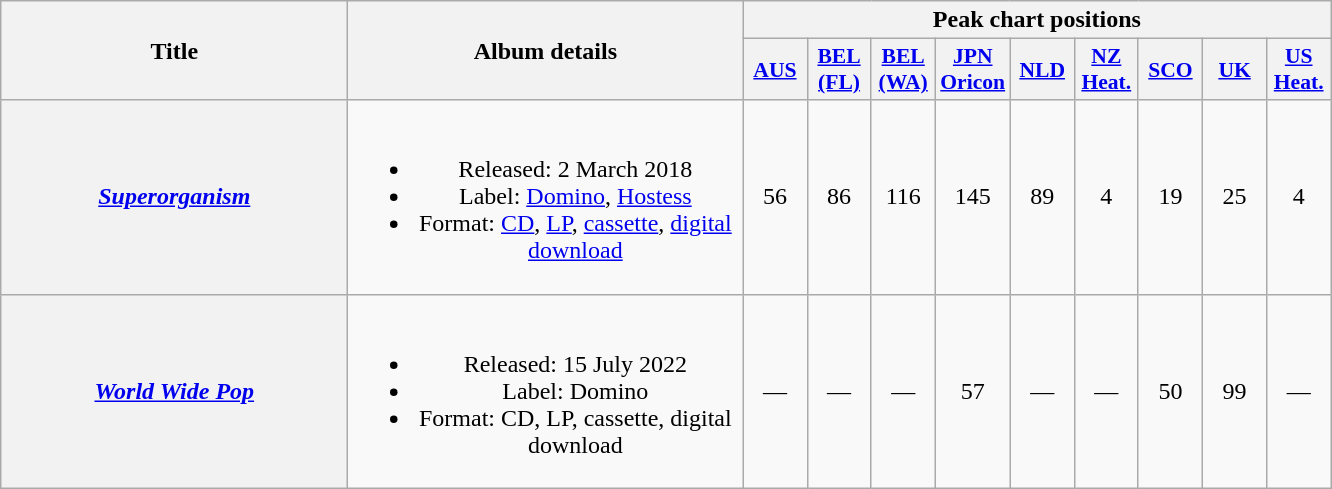<table class="wikitable plainrowheaders" style="text-align:center">
<tr>
<th rowspan="2" style="width:14em">Title</th>
<th rowspan="2" style="width:16em">Album details</th>
<th colspan="9">Peak chart positions</th>
</tr>
<tr>
<th scope="col" style="width:2.5em;font-size:90%;"><a href='#'>AUS</a><br></th>
<th scope="col" style="width:2.5em;font-size:90%;"><a href='#'>BEL<br>(FL)</a><br></th>
<th scope="col" style="width:2.5em;font-size:90%;"><a href='#'>BEL<br>(WA)</a><br></th>
<th scope="col" style="width:2.5em;font-size:90%;"><a href='#'>JPN<br>Oricon</a><br></th>
<th scope="col" style="width:2.5em;font-size:90%;"><a href='#'>NLD</a><br></th>
<th scope="col" style="width:2.5em;font-size:90%;"><a href='#'>NZ<br>Heat.</a><br></th>
<th scope="col" style="width:2.5em;font-size:90%;"><a href='#'>SCO</a><br></th>
<th scope="col" style="width:2.5em;font-size:90%;"><a href='#'>UK</a><br></th>
<th scope="col" style="width:2.5em;font-size:90%;"><a href='#'>US<br>Heat.</a><br></th>
</tr>
<tr>
<th scope="row"><em><a href='#'>Superorganism</a></em></th>
<td><br><ul><li>Released: 2 March 2018</li><li>Label: <a href='#'>Domino</a>, <a href='#'>Hostess</a></li><li>Format: <a href='#'>CD</a>, <a href='#'>LP</a>, <a href='#'>cassette</a>, <a href='#'>digital download</a></li></ul></td>
<td>56</td>
<td>86</td>
<td>116</td>
<td>145</td>
<td>89</td>
<td>4</td>
<td>19</td>
<td>25</td>
<td>4</td>
</tr>
<tr>
<th scope="row"><em><a href='#'>World Wide Pop</a></em></th>
<td><br><ul><li>Released: 15 July 2022</li><li>Label: Domino</li><li>Format: CD, LP, cassette, digital download</li></ul></td>
<td>—</td>
<td>—</td>
<td>—</td>
<td>57</td>
<td>—</td>
<td>—</td>
<td>50</td>
<td>99</td>
<td>—</td>
</tr>
</table>
